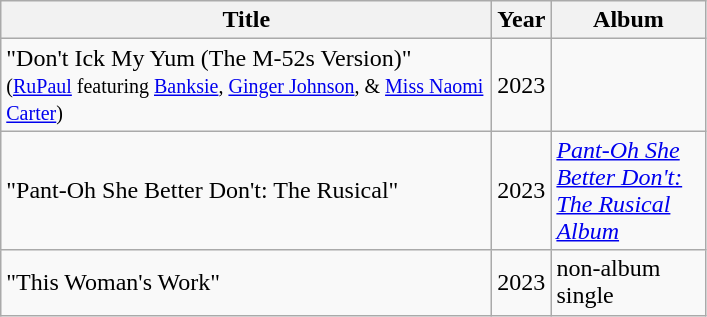<table class="wikitable plainrowheaders" style="text-align:left;">
<tr>
<th scope="col"  style="width:20em;">Title</th>
<th scope="col"  style="width:2em;">Year</th>
<th scope="col"  style="width:6em;">Album</th>
</tr>
<tr>
<td scope="row">"Don't Ick My Yum (The M-52s Version)"<br><small>(<a href='#'>RuPaul</a> featuring <a href='#'>Banksie</a>, <a href='#'>Ginger Johnson</a>, & <a href='#'>Miss Naomi Carter</a>)</small></td>
<td>2023</td>
<td></td>
</tr>
<tr>
<td scope="row">"Pant-Oh She Better Don't: The Rusical"</td>
<td>2023</td>
<td><em><a href='#'>Pant-Oh She Better Don't: The Rusical Album</a></em></td>
</tr>
<tr>
<td>"This Woman's Work"</td>
<td>2023</td>
<td>non-album single</td>
</tr>
</table>
